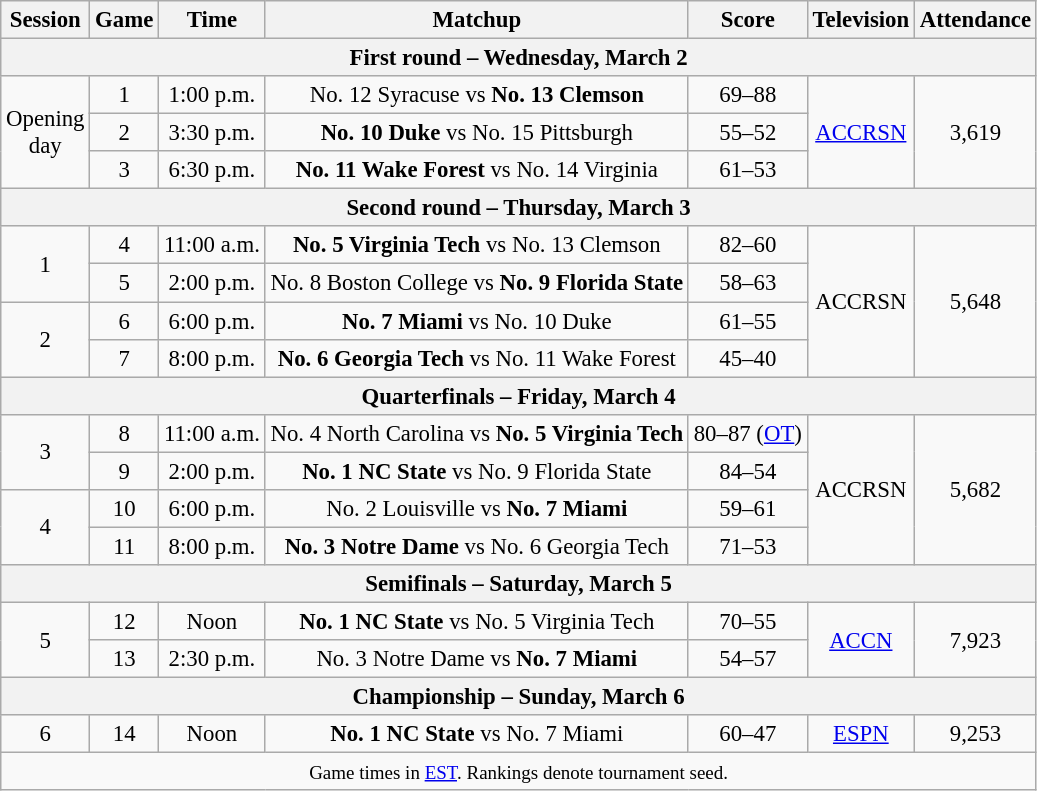<table class="wikitable" style="font-size: 95%;text-align:center">
<tr>
<th>Session</th>
<th>Game</th>
<th>Time</th>
<th>Matchup</th>
<th>Score</th>
<th>Television</th>
<th>Attendance</th>
</tr>
<tr>
<th colspan=7>First round – Wednesday, March 2</th>
</tr>
<tr>
<td rowspan=3>Opening<br>day</td>
<td>1</td>
<td>1:00 p.m.</td>
<td>No. 12 Syracuse vs <strong>No. 13 Clemson</strong></td>
<td>69–88</td>
<td rowspan=3><a href='#'>ACCRSN</a></td>
<td rowspan=3>3,619</td>
</tr>
<tr>
<td>2</td>
<td>3:30 p.m.</td>
<td><strong>No. 10 Duke</strong> vs No. 15 Pittsburgh</td>
<td>55–52</td>
</tr>
<tr>
<td>3</td>
<td>6:30 p.m.</td>
<td><strong>No. 11 Wake Forest</strong> vs No. 14 Virginia</td>
<td>61–53</td>
</tr>
<tr>
<th colspan=7>Second round – Thursday, March 3</th>
</tr>
<tr>
<td rowspan=2>1</td>
<td>4</td>
<td>11:00 a.m.</td>
<td><strong>No. 5 Virginia Tech</strong> vs No. 13 Clemson</td>
<td>82–60</td>
<td rowspan=4>ACCRSN</td>
<td rowspan=4>5,648</td>
</tr>
<tr>
<td>5</td>
<td>2:00 p.m.</td>
<td>No. 8 Boston College vs <strong>No. 9 Florida State</strong></td>
<td>58–63</td>
</tr>
<tr>
<td rowspan=2>2</td>
<td>6</td>
<td>6:00 p.m.</td>
<td><strong>No. 7 Miami</strong> vs No. 10 Duke</td>
<td>61–55</td>
</tr>
<tr>
<td>7</td>
<td>8:00 p.m.</td>
<td><strong>No. 6 Georgia Tech</strong> vs No. 11 Wake Forest</td>
<td>45–40</td>
</tr>
<tr>
<th colspan=7>Quarterfinals – Friday, March 4</th>
</tr>
<tr>
<td rowspan=2>3</td>
<td>8</td>
<td>11:00 a.m.</td>
<td>No. 4 North Carolina vs <strong>No. 5 Virginia Tech</strong></td>
<td>80–87 (<a href='#'>OT</a>)</td>
<td rowspan=4>ACCRSN</td>
<td rowspan=4>5,682</td>
</tr>
<tr>
<td>9</td>
<td>2:00 p.m.</td>
<td><strong>No. 1 NC State</strong> vs No. 9 Florida State</td>
<td>84–54</td>
</tr>
<tr>
<td rowspan=2>4</td>
<td>10</td>
<td>6:00 p.m.</td>
<td>No. 2 Louisville vs <strong>No. 7 Miami</strong></td>
<td>59–61</td>
</tr>
<tr>
<td>11</td>
<td>8:00 p.m.</td>
<td><strong>No. 3 Notre Dame</strong> vs No. 6 Georgia Tech</td>
<td>71–53</td>
</tr>
<tr>
<th colspan=7>Semifinals – Saturday, March 5</th>
</tr>
<tr>
<td rowspan=2>5</td>
<td>12</td>
<td>Noon</td>
<td><strong>No. 1 NC State</strong>  vs No. 5 Virginia Tech</td>
<td>70–55</td>
<td rowspan=2><a href='#'>ACCN</a></td>
<td rowspan=2>7,923</td>
</tr>
<tr>
<td>13</td>
<td>2:30 p.m.</td>
<td>No. 3 Notre Dame vs <strong>No. 7 Miami</strong></td>
<td>54–57</td>
</tr>
<tr>
<th colspan=7>Championship – Sunday, March 6</th>
</tr>
<tr>
<td rowspan=1>6</td>
<td>14</td>
<td>Noon</td>
<td><strong>No. 1 NC State</strong> vs No. 7 Miami</td>
<td>60–47</td>
<td><a href='#'>ESPN</a></td>
<td>9,253</td>
</tr>
<tr>
<td colspan=7><small>Game times in <a href='#'>EST</a>. Rankings denote tournament seed.</small></td>
</tr>
</table>
